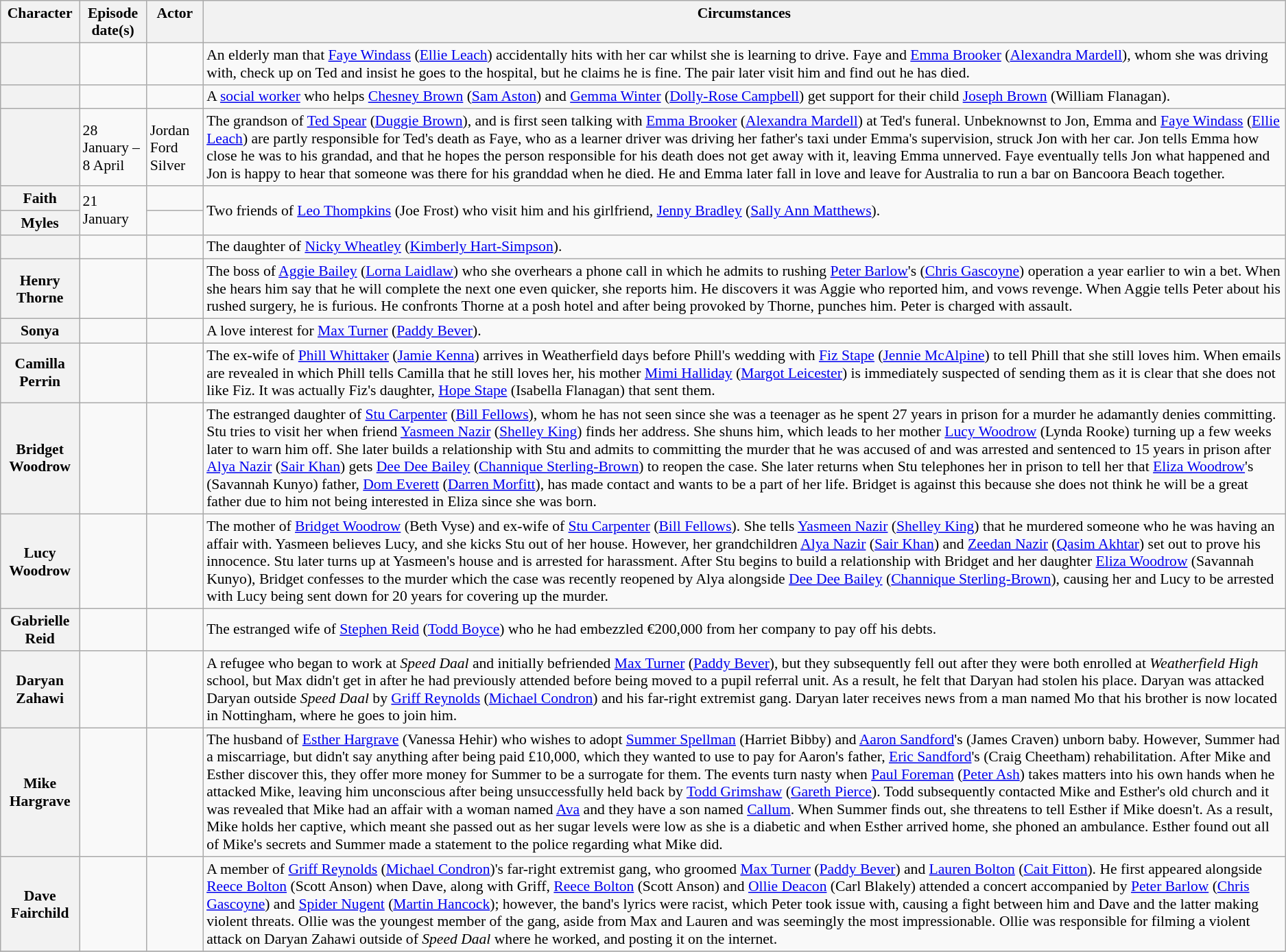<table class="wikitable plainrowheaders" style="font-size:90%">
<tr valign="top">
<th scope="col">Character</th>
<th scope="col">Episode date(s)</th>
<th scope="col">Actor</th>
<th scope="col">Circumstances</th>
</tr>
<tr>
<th scope="row"> </th>
<td></td>
<td></td>
<td>An elderly man that <a href='#'>Faye Windass</a> (<a href='#'>Ellie Leach</a>) accidentally hits with her car whilst she is learning to drive. Faye and <a href='#'>Emma Brooker</a> (<a href='#'>Alexandra Mardell</a>), whom she was driving with, check up on Ted and insist he goes to the hospital, but he claims he is fine. The pair later visit him and find out he has died.</td>
</tr>
<tr>
<th scope="row"> </th>
<td></td>
<td></td>
<td>A <a href='#'>social worker</a> who helps <a href='#'>Chesney Brown</a> (<a href='#'>Sam Aston</a>) and <a href='#'>Gemma Winter</a> (<a href='#'>Dolly-Rose Campbell</a>) get support for their child <a href='#'>Joseph Brown</a> (William Flanagan).</td>
</tr>
<tr>
<th scope="row"> </th>
<td>28 January – 8 April</td>
<td>Jordan Ford Silver</td>
<td>The grandson of <a href='#'>Ted Spear</a> (<a href='#'>Duggie Brown</a>), and is first seen talking with <a href='#'>Emma Brooker</a> (<a href='#'>Alexandra Mardell</a>) at Ted's funeral. Unbeknownst to Jon, Emma and <a href='#'>Faye Windass</a> (<a href='#'>Ellie Leach</a>) are partly responsible for Ted's death as Faye, who as a learner driver was driving her father's taxi under Emma's supervision, struck Jon with her car. Jon tells Emma how close he was to his grandad, and that he hopes the person responsible for his death does not get away with it, leaving Emma unnerved. Faye eventually tells Jon what happened and Jon is happy to hear that someone was there for his granddad when he died. He and Emma later fall in love and leave for Australia to run a bar on Bancoora Beach together.</td>
</tr>
<tr>
<th scope="row">Faith </th>
<td rowspan="2">21 January</td>
<td></td>
<td rowspan="2">Two friends of <a href='#'>Leo Thompkins</a> (Joe Frost) who visit him and his girlfriend, <a href='#'>Jenny Bradley</a> (<a href='#'>Sally Ann Matthews</a>).</td>
</tr>
<tr>
<th scope="row">Myles </th>
<td></td>
</tr>
<tr>
<th scope="row"> </th>
<td></td>
<td></td>
<td>The daughter of <a href='#'>Nicky Wheatley</a> (<a href='#'>Kimberly Hart-Simpson</a>).</td>
</tr>
<tr>
<th scope="row">Henry Thorne </th>
<td></td>
<td></td>
<td>The boss of <a href='#'>Aggie Bailey</a> (<a href='#'>Lorna Laidlaw</a>) who she overhears a phone call in which he admits to rushing <a href='#'>Peter Barlow</a>'s (<a href='#'>Chris Gascoyne</a>) operation a year earlier to win a bet. When she hears him say that he will complete the next one even quicker, she reports him. He discovers it was Aggie who reported him, and vows revenge. When Aggie tells Peter about his rushed surgery, he is furious. He confronts Thorne at a posh hotel and after being provoked by Thorne, punches him. Peter is charged with assault.</td>
</tr>
<tr>
<th scope="row">Sonya </th>
<td></td>
<td></td>
<td>A love interest for <a href='#'>Max Turner</a> (<a href='#'>Paddy Bever</a>).</td>
</tr>
<tr>
<th scope="row">Camilla Perrin </th>
<td></td>
<td></td>
<td>The ex-wife of <a href='#'>Phill Whittaker</a> (<a href='#'>Jamie Kenna</a>) arrives in Weatherfield days before Phill's wedding with <a href='#'>Fiz Stape</a> (<a href='#'>Jennie McAlpine</a>) to tell Phill that she still loves him. When emails are revealed in which Phill tells Camilla that he still loves her, his mother <a href='#'>Mimi Halliday</a> (<a href='#'>Margot Leicester</a>) is immediately suspected of sending them as it is clear that she does not like Fiz. It was actually Fiz's daughter, <a href='#'>Hope Stape</a> (Isabella Flanagan) that sent them.</td>
</tr>
<tr>
<th scope="row">Bridget Woodrow </th>
<td></td>
<td></td>
<td>The estranged daughter of <a href='#'>Stu Carpenter</a> (<a href='#'>Bill Fellows</a>), whom he has not seen since she was a teenager as he spent 27 years in prison for a murder he adamantly denies committing. Stu tries to visit her when friend <a href='#'>Yasmeen Nazir</a> (<a href='#'>Shelley King</a>) finds her address. She shuns him, which leads to her mother <a href='#'>Lucy Woodrow</a> (Lynda Rooke) turning up a few weeks later to warn him off. She later builds a relationship with Stu and admits to committing the murder that he was accused of and was arrested and sentenced to 15 years in prison after <a href='#'>Alya Nazir</a> (<a href='#'>Sair Khan</a>) gets <a href='#'>Dee Dee Bailey</a> (<a href='#'>Channique Sterling-Brown</a>) to reopen the case. She later returns when Stu telephones her in prison to tell her that <a href='#'>Eliza Woodrow</a>'s (Savannah Kunyo) father, <a href='#'>Dom Everett</a> (<a href='#'>Darren Morfitt</a>), has made contact and wants to be a part of her life. Bridget is against this because she does not think he will be a great father due to him not being interested in Eliza since she was born.</td>
</tr>
<tr>
<th scope="row">Lucy Woodrow </th>
<td></td>
<td></td>
<td>The mother of <a href='#'>Bridget Woodrow</a> (Beth Vyse) and ex-wife of <a href='#'>Stu Carpenter</a> (<a href='#'>Bill Fellows</a>). She tells <a href='#'>Yasmeen Nazir</a> (<a href='#'>Shelley King</a>) that he murdered someone who he was having an affair with. Yasmeen believes Lucy, and she kicks Stu out of her house. However, her grandchildren <a href='#'>Alya Nazir</a> (<a href='#'>Sair Khan</a>) and <a href='#'>Zeedan Nazir</a> (<a href='#'>Qasim Akhtar</a>) set out to prove his innocence. Stu later turns up at Yasmeen's house and is arrested for harassment. After Stu begins to build a relationship with Bridget and her daughter <a href='#'>Eliza Woodrow</a> (Savannah Kunyo), Bridget confesses to the murder which the case was recently reopened by Alya alongside <a href='#'>Dee Dee Bailey</a> (<a href='#'>Channique Sterling-Brown</a>), causing her and Lucy to be arrested with Lucy being sent down for 20 years for covering up the murder.</td>
</tr>
<tr>
<th scope="row">Gabrielle Reid </th>
<td></td>
<td></td>
<td>The estranged wife of <a href='#'>Stephen Reid</a> (<a href='#'>Todd Boyce</a>) who he had embezzled €200,000 from her company to pay off his debts.</td>
</tr>
<tr>
<th scope="row">Daryan Zahawi </th>
<td></td>
<td></td>
<td>A refugee who began to work at <em>Speed Daal</em> and initially befriended <a href='#'>Max Turner</a> (<a href='#'>Paddy Bever</a>), but they subsequently fell out after they were both enrolled at <em>Weatherfield High</em> school, but Max didn't get in after he had previously attended before being moved to a pupil referral unit. As a result, he felt that Daryan had stolen his place. Daryan was attacked Daryan outside <em>Speed Daal</em> by <a href='#'>Griff Reynolds</a> (<a href='#'>Michael Condron</a>) and his far-right extremist gang. Daryan later receives news from a man named Mo that his brother is now located in Nottingham, where he goes to join him.</td>
</tr>
<tr>
<th scope="row">Mike Hargrave </th>
<td></td>
<td></td>
<td>The husband of <a href='#'>Esther Hargrave</a> (Vanessa Hehir) who wishes to adopt <a href='#'>Summer Spellman</a> (Harriet Bibby) and <a href='#'>Aaron Sandford</a>'s (James Craven) unborn baby. However, Summer had a miscarriage, but didn't say anything after being paid £10,000, which they wanted to use to pay for Aaron's father, <a href='#'>Eric Sandford</a>'s (Craig Cheetham) rehabilitation. After Mike and Esther discover this, they offer more money for Summer to be a surrogate for them. The events turn nasty when <a href='#'>Paul Foreman</a> (<a href='#'>Peter Ash</a>) takes matters into his own hands when he attacked Mike, leaving him unconscious after being unsuccessfully held back by <a href='#'>Todd Grimshaw</a> (<a href='#'>Gareth Pierce</a>). Todd subsequently contacted Mike and Esther's old church and it was revealed that Mike had an affair with a woman named <a href='#'>Ava</a> and they have a son named <a href='#'>Callum</a>. When Summer finds out, she threatens  to tell Esther if Mike doesn't. As a result, Mike holds her captive, which meant she passed out as her sugar levels were low as she is a diabetic and when Esther arrived home, she phoned an ambulance. Esther found out all of Mike's secrets and Summer made a statement to the police regarding what Mike did.</td>
</tr>
<tr>
<th scope="row">Dave Fairchild </th>
<td></td>
<td></td>
<td>A member of <a href='#'>Griff Reynolds</a> (<a href='#'>Michael Condron</a>)'s far-right extremist gang, who groomed <a href='#'>Max Turner</a> (<a href='#'>Paddy Bever</a>) and <a href='#'>Lauren Bolton</a> (<a href='#'>Cait Fitton</a>). He first appeared alongside <a href='#'>Reece Bolton</a> (Scott Anson) when Dave, along with Griff, <a href='#'>Reece Bolton</a> (Scott Anson) and <a href='#'>Ollie Deacon</a> (Carl Blakely) attended a concert accompanied by <a href='#'>Peter Barlow</a> (<a href='#'>Chris Gascoyne</a>) and <a href='#'>Spider Nugent</a> (<a href='#'>Martin Hancock</a>); however, the band's lyrics were racist, which Peter took issue with, causing a fight between him and Dave and the latter making violent threats. Ollie was the youngest member of the gang, aside from Max and Lauren and was seemingly the most impressionable. Ollie was responsible for filming a violent attack on Daryan Zahawi outside of <em>Speed Daal</em> where he worked, and posting it on the internet.</td>
</tr>
<tr>
</tr>
</table>
